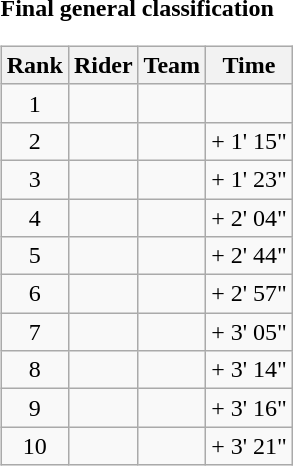<table>
<tr>
<td><strong>Final general classification</strong><br><table class="wikitable">
<tr>
<th scope="col">Rank</th>
<th scope="col">Rider</th>
<th scope="col">Team</th>
<th scope="col">Time</th>
</tr>
<tr>
<td style="text-align:center;">1</td>
<td></td>
<td></td>
<td style="text-align:right;"></td>
</tr>
<tr>
<td style="text-align:center;">2</td>
<td></td>
<td></td>
<td style="text-align:right;">+ 1' 15"</td>
</tr>
<tr>
<td style="text-align:center;">3</td>
<td></td>
<td></td>
<td style="text-align:right;">+ 1' 23"</td>
</tr>
<tr>
<td style="text-align:center;">4</td>
<td></td>
<td></td>
<td style="text-align:right;">+ 2' 04"</td>
</tr>
<tr>
<td style="text-align:center;">5</td>
<td></td>
<td></td>
<td style="text-align:right;">+ 2' 44"</td>
</tr>
<tr>
<td style="text-align:center;">6</td>
<td></td>
<td></td>
<td style="text-align:right;">+ 2' 57"</td>
</tr>
<tr>
<td style="text-align:center;">7</td>
<td></td>
<td></td>
<td style="text-align:right;">+ 3' 05"</td>
</tr>
<tr>
<td style="text-align:center;">8</td>
<td></td>
<td></td>
<td style="text-align:right;">+ 3' 14"</td>
</tr>
<tr>
<td style="text-align:center;">9</td>
<td></td>
<td></td>
<td style="text-align:right;">+ 3' 16"</td>
</tr>
<tr>
<td style="text-align:center;">10</td>
<td></td>
<td></td>
<td style="text-align:right;">+ 3' 21"</td>
</tr>
</table>
</td>
</tr>
</table>
